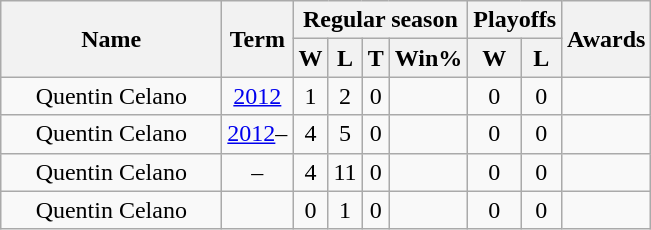<table class="wikitable">
<tr>
<th rowspan="2" style="width:140px;">Name</th>
<th rowspan="2">Term</th>
<th colspan="4">Regular season</th>
<th colspan="2">Playoffs</th>
<th rowspan="2">Awards</th>
</tr>
<tr>
<th>W</th>
<th>L</th>
<th>T</th>
<th>Win%</th>
<th>W</th>
<th>L</th>
</tr>
<tr>
<td style="text-align:center;">Quentin Celano</td>
<td style="text-align:center;"><a href='#'>2012</a></td>
<td style="text-align:center;">1</td>
<td style="text-align:center;">2</td>
<td style="text-align:center;">0</td>
<td style="text-align:center;"></td>
<td style="text-align:center;">0</td>
<td style="text-align:center;">0</td>
<td style="text-align:center;"></td>
</tr>
<tr>
<td style="text-align:center;">Quentin Celano</td>
<td style="text-align:center;"><a href='#'>2012</a>–</td>
<td style="text-align:center;">4</td>
<td style="text-align:center;">5</td>
<td style="text-align:center;">0</td>
<td style="text-align:center;"></td>
<td style="text-align:center;">0</td>
<td style="text-align:center;">0</td>
<td style="text-align:center;"></td>
</tr>
<tr>
<td style="text-align:center;">Quentin Celano</td>
<td style="text-align:center;">–</td>
<td style="text-align:center;">4</td>
<td style="text-align:center;">11</td>
<td style="text-align:center;">0</td>
<td style="text-align:center;"></td>
<td style="text-align:center;">0</td>
<td style="text-align:center;">0</td>
<td style="text-align:center;"></td>
</tr>
<tr>
<td style="text-align:center;">Quentin Celano</td>
<td style="text-align:center;"></td>
<td style="text-align:center;">0</td>
<td style="text-align:center;">1</td>
<td style="text-align:center;">0</td>
<td style="text-align:center;"></td>
<td style="text-align:center;">0</td>
<td style="text-align:center;">0</td>
<td style="text-align:center;"></td>
</tr>
</table>
